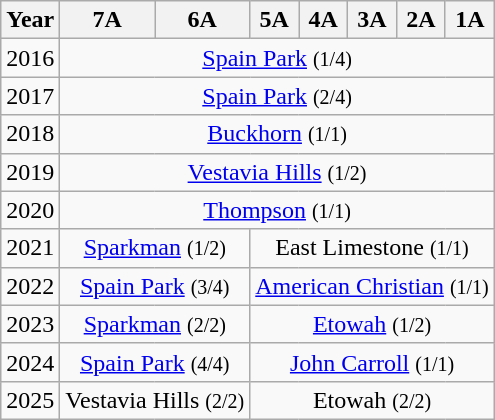<table class="wikitable" style="text-align:center">
<tr>
<th>Year</th>
<th>7A</th>
<th>6A</th>
<th>5A</th>
<th>4A</th>
<th>3A</th>
<th>2A</th>
<th>1A</th>
</tr>
<tr>
<td>2016</td>
<td colspan="7"><a href='#'>Spain Park</a> <small>(1/4)</small></td>
</tr>
<tr>
<td>2017</td>
<td colspan="7"><a href='#'>Spain Park</a> <small>(2/4)</small></td>
</tr>
<tr>
<td>2018</td>
<td colspan="7"><a href='#'>Buckhorn</a> <small>(1/1)</small></td>
</tr>
<tr>
<td>2019</td>
<td colspan="7"><a href='#'>Vestavia Hills</a> <small>(1/2)</small></td>
</tr>
<tr>
<td>2020</td>
<td colspan="7"><a href='#'>Thompson</a> <small>(1/1)</small></td>
</tr>
<tr>
<td>2021</td>
<td colspan="2"><a href='#'>Sparkman</a> <small>(1/2)</small></td>
<td colspan="5">East Limestone <small>(1/1)</small></td>
</tr>
<tr>
<td>2022</td>
<td colspan="2"><a href='#'>Spain Park</a> <small>(3/4)</small></td>
<td colspan="5"><a href='#'>American Christian</a> <small>(1/1)</small></td>
</tr>
<tr>
<td>2023</td>
<td colspan="2"><a href='#'>Sparkman</a> <small>(2/2)</small></td>
<td colspan="5"><a href='#'>Etowah</a> <small>(1/2)</small></td>
</tr>
<tr>
<td>2024</td>
<td colspan="2"><a href='#'>Spain Park</a> <small>(4/4)</small></td>
<td colspan="5"><a href='#'>John Carroll</a> <small>(1/1)</small></td>
</tr>
<tr>
<td>2025</td>
<td colspan="2">Vestavia Hills <small>(2/2)</small></td>
<td colspan="5">Etowah <small>(2/2)</small></td>
</tr>
</table>
